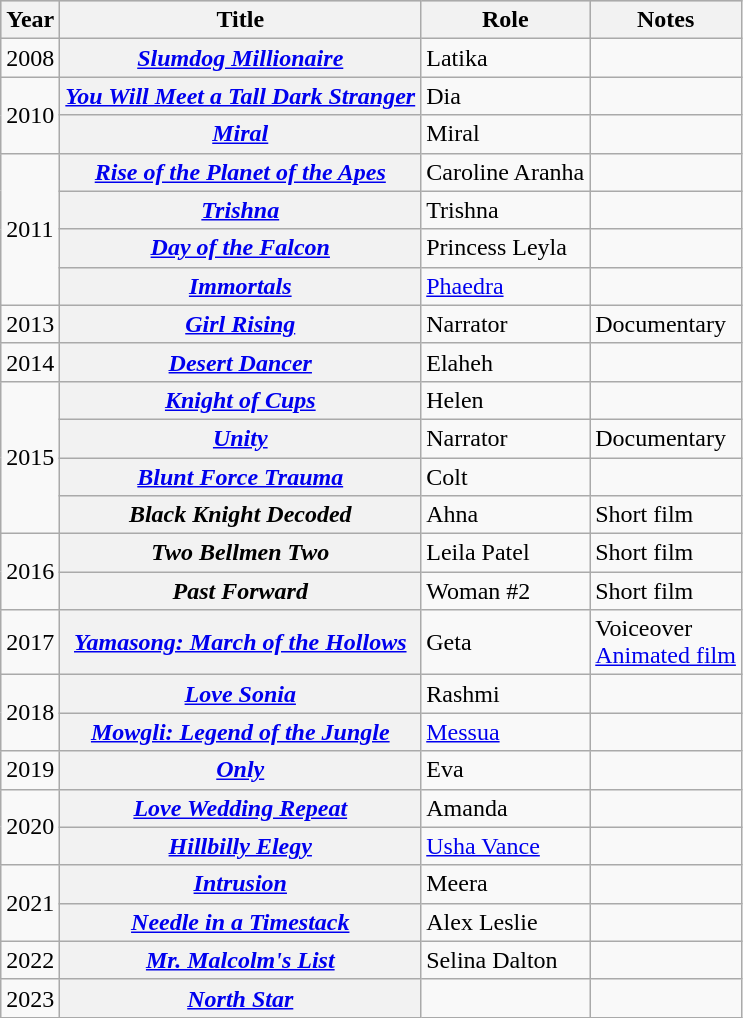<table class="wikitable sortable plainrowheaders">
<tr style="background:#ccc; text-align:center;">
<th scope="col">Year</th>
<th scope="col">Title</th>
<th scope="col">Role</th>
<th scope="col">Notes</th>
</tr>
<tr>
<td>2008</td>
<th scope="row"><em><a href='#'>Slumdog Millionaire</a></em></th>
<td>Latika</td>
<td></td>
</tr>
<tr>
<td rowspan="2">2010</td>
<th scope="row"><em><a href='#'>You Will Meet a Tall Dark Stranger</a></em></th>
<td>Dia</td>
<td></td>
</tr>
<tr>
<th scope="row"><em><a href='#'>Miral</a></em></th>
<td>Miral</td>
<td></td>
</tr>
<tr>
<td rowspan="4">2011</td>
<th scope="row"><em><a href='#'>Rise of the Planet of the Apes</a></em></th>
<td>Caroline Aranha</td>
<td></td>
</tr>
<tr>
<th scope="row"><em><a href='#'>Trishna</a></em></th>
<td>Trishna</td>
<td></td>
</tr>
<tr>
<th scope="row"><em><a href='#'>Day of the Falcon</a></em></th>
<td>Princess Leyla</td>
<td></td>
</tr>
<tr>
<th scope="row"><em><a href='#'>Immortals</a></em></th>
<td><a href='#'>Phaedra</a></td>
<td></td>
</tr>
<tr>
<td>2013</td>
<th scope="row"><em><a href='#'>Girl Rising</a></em></th>
<td>Narrator</td>
<td>Documentary</td>
</tr>
<tr>
<td>2014</td>
<th scope="row"><em><a href='#'>Desert Dancer</a></em></th>
<td>Elaheh</td>
<td></td>
</tr>
<tr>
<td rowspan="4">2015</td>
<th scope="row"><em><a href='#'>Knight of Cups</a></em></th>
<td>Helen</td>
<td></td>
</tr>
<tr>
<th scope="row"><em><a href='#'>Unity</a></em></th>
<td>Narrator</td>
<td>Documentary</td>
</tr>
<tr>
<th scope="row"><em><a href='#'>Blunt Force Trauma</a></em></th>
<td>Colt</td>
<td></td>
</tr>
<tr>
<th scope="row"><em>Black Knight Decoded</em></th>
<td>Ahna</td>
<td>Short film</td>
</tr>
<tr>
<td rowspan="2">2016</td>
<th scope="row"><em>Two Bellmen Two</em></th>
<td>Leila Patel</td>
<td>Short film</td>
</tr>
<tr>
<th scope="row"><em>Past Forward</em></th>
<td>Woman #2</td>
<td>Short film</td>
</tr>
<tr>
<td>2017</td>
<th scope="row"><em><a href='#'>Yamasong: March of the Hollows</a></em></th>
<td>Geta</td>
<td>Voiceover<br><a href='#'>Animated film</a></td>
</tr>
<tr>
<td rowspan="2">2018</td>
<th scope="row"><em><a href='#'>Love Sonia</a></em></th>
<td>Rashmi</td>
<td></td>
</tr>
<tr>
<th scope="row"><em><a href='#'>Mowgli: Legend of the Jungle</a></em></th>
<td><a href='#'>Messua</a></td>
<td></td>
</tr>
<tr>
<td>2019</td>
<th scope="row"><em><a href='#'>Only</a></em></th>
<td>Eva</td>
<td></td>
</tr>
<tr>
<td rowspan="2">2020</td>
<th scope="row"><em><a href='#'>Love Wedding Repeat</a></em></th>
<td>Amanda</td>
<td></td>
</tr>
<tr>
<th scope="row"><em><a href='#'>Hillbilly Elegy</a></em></th>
<td><a href='#'>Usha Vance</a></td>
<td></td>
</tr>
<tr>
<td rowspan="2">2021</td>
<th scope="row"><em><a href='#'>Intrusion</a></em></th>
<td>Meera</td>
<td></td>
</tr>
<tr>
<th scope="row"><em><a href='#'>Needle in a Timestack</a></em></th>
<td>Alex Leslie</td>
<td></td>
</tr>
<tr>
<td>2022</td>
<th scope="row"><em><a href='#'>Mr. Malcolm's List</a></em></th>
<td>Selina Dalton</td>
<td></td>
</tr>
<tr>
<td>2023</td>
<th scope="row"><em><a href='#'>North Star</a></em></th>
<td></td>
<td></td>
</tr>
</table>
